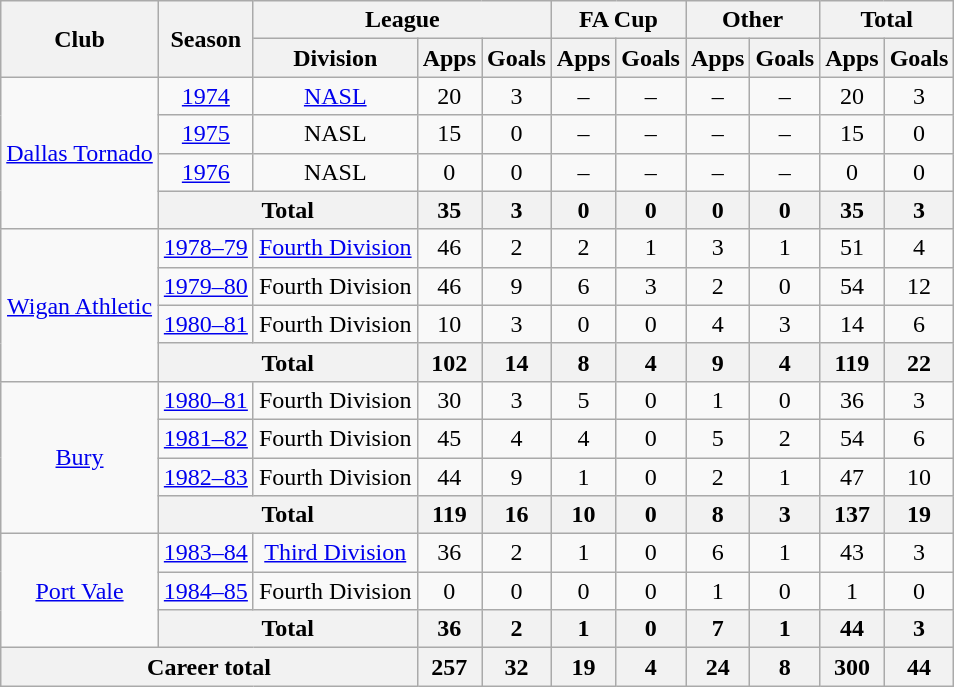<table class="wikitable" style="text-align: center;">
<tr>
<th rowspan="2">Club</th>
<th rowspan="2">Season</th>
<th colspan="3">League</th>
<th colspan="2">FA Cup</th>
<th colspan="2">Other</th>
<th colspan="2">Total</th>
</tr>
<tr>
<th>Division</th>
<th>Apps</th>
<th>Goals</th>
<th>Apps</th>
<th>Goals</th>
<th>Apps</th>
<th>Goals</th>
<th>Apps</th>
<th>Goals</th>
</tr>
<tr>
<td rowspan="4"><a href='#'>Dallas Tornado</a></td>
<td><a href='#'>1974</a></td>
<td><a href='#'>NASL</a></td>
<td>20</td>
<td>3</td>
<td>–</td>
<td>–</td>
<td>–</td>
<td>–</td>
<td>20</td>
<td>3</td>
</tr>
<tr>
<td><a href='#'>1975</a></td>
<td>NASL</td>
<td>15</td>
<td>0</td>
<td>–</td>
<td>–</td>
<td>–</td>
<td>–</td>
<td>15</td>
<td>0</td>
</tr>
<tr>
<td><a href='#'>1976</a></td>
<td>NASL</td>
<td>0</td>
<td>0</td>
<td>–</td>
<td>–</td>
<td>–</td>
<td>–</td>
<td>0</td>
<td>0</td>
</tr>
<tr>
<th colspan="2">Total</th>
<th>35</th>
<th>3</th>
<th>0</th>
<th>0</th>
<th>0</th>
<th>0</th>
<th>35</th>
<th>3</th>
</tr>
<tr>
<td rowspan="4"><a href='#'>Wigan Athletic</a></td>
<td><a href='#'>1978–79</a></td>
<td><a href='#'>Fourth Division</a></td>
<td>46</td>
<td>2</td>
<td>2</td>
<td>1</td>
<td>3</td>
<td>1</td>
<td>51</td>
<td>4</td>
</tr>
<tr>
<td><a href='#'>1979–80</a></td>
<td>Fourth Division</td>
<td>46</td>
<td>9</td>
<td>6</td>
<td>3</td>
<td>2</td>
<td>0</td>
<td>54</td>
<td>12</td>
</tr>
<tr>
<td><a href='#'>1980–81</a></td>
<td>Fourth Division</td>
<td>10</td>
<td>3</td>
<td>0</td>
<td>0</td>
<td>4</td>
<td>3</td>
<td>14</td>
<td>6</td>
</tr>
<tr>
<th colspan="2">Total</th>
<th>102</th>
<th>14</th>
<th>8</th>
<th>4</th>
<th>9</th>
<th>4</th>
<th>119</th>
<th>22</th>
</tr>
<tr>
<td rowspan="4"><a href='#'>Bury</a></td>
<td><a href='#'>1980–81</a></td>
<td>Fourth Division</td>
<td>30</td>
<td>3</td>
<td>5</td>
<td>0</td>
<td>1</td>
<td>0</td>
<td>36</td>
<td>3</td>
</tr>
<tr>
<td><a href='#'>1981–82</a></td>
<td>Fourth Division</td>
<td>45</td>
<td>4</td>
<td>4</td>
<td>0</td>
<td>5</td>
<td>2</td>
<td>54</td>
<td>6</td>
</tr>
<tr>
<td><a href='#'>1982–83</a></td>
<td>Fourth Division</td>
<td>44</td>
<td>9</td>
<td>1</td>
<td>0</td>
<td>2</td>
<td>1</td>
<td>47</td>
<td>10</td>
</tr>
<tr>
<th colspan="2">Total</th>
<th>119</th>
<th>16</th>
<th>10</th>
<th>0</th>
<th>8</th>
<th>3</th>
<th>137</th>
<th>19</th>
</tr>
<tr>
<td rowspan="3"><a href='#'>Port Vale</a></td>
<td><a href='#'>1983–84</a></td>
<td><a href='#'>Third Division</a></td>
<td>36</td>
<td>2</td>
<td>1</td>
<td>0</td>
<td>6</td>
<td>1</td>
<td>43</td>
<td>3</td>
</tr>
<tr>
<td><a href='#'>1984–85</a></td>
<td>Fourth Division</td>
<td>0</td>
<td>0</td>
<td>0</td>
<td>0</td>
<td>1</td>
<td>0</td>
<td>1</td>
<td>0</td>
</tr>
<tr>
<th colspan="2">Total</th>
<th>36</th>
<th>2</th>
<th>1</th>
<th>0</th>
<th>7</th>
<th>1</th>
<th>44</th>
<th>3</th>
</tr>
<tr>
<th colspan="3">Career total</th>
<th>257</th>
<th>32</th>
<th>19</th>
<th>4</th>
<th>24</th>
<th>8</th>
<th>300</th>
<th>44</th>
</tr>
</table>
